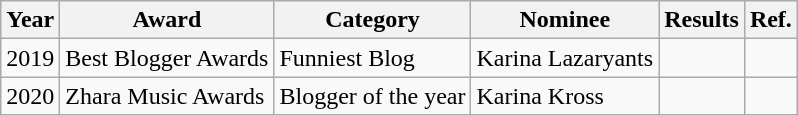<table class="wikitable">
<tr>
<th>Year</th>
<th>Award</th>
<th>Category</th>
<th>Nominee</th>
<th>Results</th>
<th>Ref.</th>
</tr>
<tr>
<td rowspan="1" align="center">2019</td>
<td>Best Blogger Awards</td>
<td>Funniest Blog</td>
<td>Karina Lazaryants</td>
<td></td>
<td></td>
</tr>
<tr>
<td rowspan="1" align="center">2020</td>
<td>Zhara Music Awards</td>
<td>Blogger of the year</td>
<td>Karina Kross</td>
<td></td>
<td></td>
</tr>
</table>
